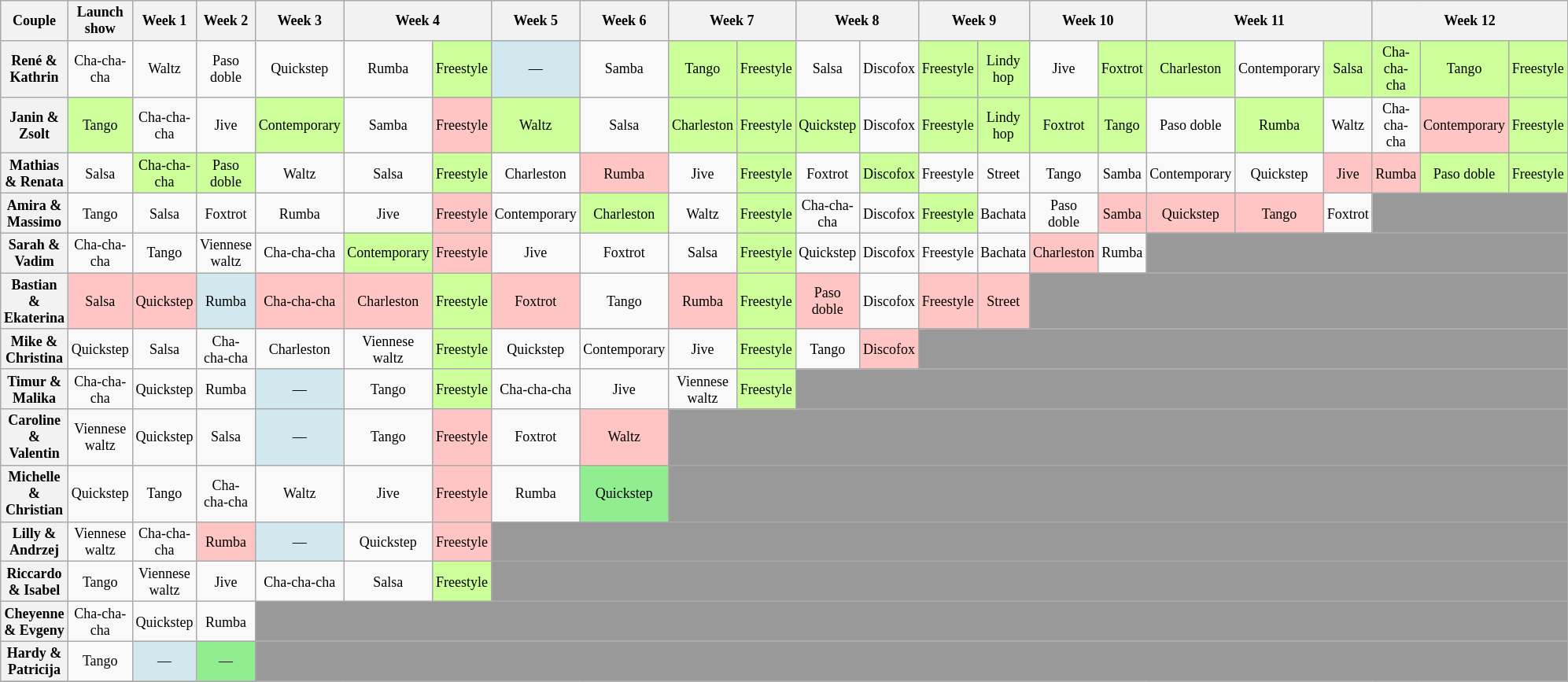<table class="wikitable center" style="text-align:center; font-size:75%; line-height:14px;">
<tr>
<th style="width: 15em">Couple</th>
<th>Launch show</th>
<th>Week 1</th>
<th>Week 2</th>
<th>Week 3</th>
<th colspan=2>Week 4</th>
<th>Week 5</th>
<th>Week 6</th>
<th colspan=2>Week 7</th>
<th colspan=2>Week 8</th>
<th colspan=2>Week 9</th>
<th colspan=2>Week 10</th>
<th colspan=3>Week 11</th>
<th colspan=3>Week 12</th>
</tr>
<tr>
<th scope="row">René & Kathrin</th>
<td>Cha-cha-cha</td>
<td>Waltz</td>
<td>Paso doble</td>
<td>Quickstep</td>
<td>Rumba</td>
<td bgcolor="#ccff99">Freestyle</td>
<td bgcolor="#D1E8EF">—</td>
<td>Samba</td>
<td bgcolor="#ccff99">Tango</td>
<td bgcolor="#ccff99">Freestyle</td>
<td>Salsa</td>
<td>Discofox</td>
<td bgcolor="#ccff99">Freestyle</td>
<td bgcolor="#ccff99">Lindy hop</td>
<td>Jive</td>
<td bgcolor="#ccff99">Foxtrot</td>
<td bgcolor="#ccff99">Charleston</td>
<td>Contemporary</td>
<td bgcolor="#ccff99">Salsa</td>
<td bgcolor="#ccff99">Cha-cha-cha</td>
<td bgcolor="#ccff99">Tango</td>
<td bgcolor="#ccff99">Freestyle</td>
</tr>
<tr>
<th scope="row">Janin & Zsolt</th>
<td bgcolor="#ccff99">Tango</td>
<td>Cha-cha-cha</td>
<td>Jive</td>
<td bgcolor="#ccff99">Contemporary</td>
<td>Samba</td>
<td bgcolor="#ffc5c5">Freestyle</td>
<td bgcolor="#ccff99">Waltz</td>
<td>Salsa</td>
<td bgcolor="#ccff99">Charleston</td>
<td bgcolor="#ccff99">Freestyle</td>
<td bgcolor="#ccff99">Quickstep</td>
<td>Discofox</td>
<td bgcolor="#ccff99">Freestyle</td>
<td bgcolor="#ccff99">Lindy hop</td>
<td bgcolor="#ccff99">Foxtrot</td>
<td bgcolor="#ccff99">Tango</td>
<td>Paso doble</td>
<td bgcolor="#ccff99">Rumba</td>
<td>Waltz</td>
<td>Cha-cha-cha</td>
<td bgcolor="#ffc5c5">Contemporary</td>
<td bgcolor="#ccff99">Freestyle</td>
</tr>
<tr>
<th scope="row">Mathias & Renata</th>
<td>Salsa</td>
<td bgcolor="#ccff99">Cha-cha-cha</td>
<td bgcolor="#ccff99">Paso doble</td>
<td>Waltz</td>
<td>Salsa</td>
<td bgcolor="#ccff99">Freestyle</td>
<td>Charleston</td>
<td bgcolor="#ffc5c5">Rumba</td>
<td>Jive</td>
<td bgcolor="#ccff99">Freestyle</td>
<td>Foxtrot</td>
<td bgcolor="#ccff99">Discofox</td>
<td>Freestyle</td>
<td>Street</td>
<td>Tango</td>
<td>Samba</td>
<td>Contemporary</td>
<td>Quickstep</td>
<td bgcolor="#ffc5c5">Jive</td>
<td bgcolor="#ffc5c5">Rumba</td>
<td bgcolor="#ccff99">Paso doble</td>
<td bgcolor="#ccff99">Freestyle</td>
</tr>
<tr>
<th scope="row">Amira & Massimo</th>
<td>Tango</td>
<td>Salsa</td>
<td>Foxtrot</td>
<td>Rumba</td>
<td>Jive</td>
<td bgcolor="#ffc5c5">Freestyle</td>
<td>Contemporary</td>
<td bgcolor="#ccff99">Charleston</td>
<td>Waltz</td>
<td bgcolor="#ccff99">Freestyle</td>
<td>Cha-cha-cha</td>
<td>Discofox</td>
<td bgcolor="#ccff99">Freestyle</td>
<td>Bachata</td>
<td>Paso doble</td>
<td bgcolor="#ffc5c5">Samba</td>
<td bgcolor="#ffc5c5">Quickstep</td>
<td bgcolor="#ffc5c5">Tango</td>
<td>Foxtrot</td>
<td bgcolor="#999" colspan=29></td>
</tr>
<tr>
<th scope="row">Sarah & Vadim</th>
<td>Cha-cha-cha</td>
<td>Tango</td>
<td>Viennese waltz</td>
<td>Cha-cha-cha</td>
<td bgcolor="#ccff99">Contemporary</td>
<td bgcolor="#ffc5c5">Freestyle</td>
<td>Jive</td>
<td>Foxtrot</td>
<td>Salsa</td>
<td bgcolor="#ccff99">Freestyle</td>
<td>Quickstep</td>
<td>Discofox</td>
<td>Freestyle</td>
<td>Bachata</td>
<td bgcolor="#ffc5c5">Charleston</td>
<td>Rumba</td>
<td bgcolor="#999" colspan=29></td>
</tr>
<tr>
<th scope="row">Bastian & Ekaterina</th>
<td bgcolor="#ffc5c5">Salsa</td>
<td bgcolor="#ffc5c5">Quickstep</td>
<td bgcolor="#D1E8EF">Rumba</td>
<td bgcolor="#ffc5c5">Cha-cha-cha</td>
<td bgcolor="#ffc5c5">Charleston</td>
<td bgcolor="#ccff99">Freestyle</td>
<td bgcolor="#ffc5c5">Foxtrot</td>
<td>Tango</td>
<td bgcolor="#ffc5c5">Rumba</td>
<td bgcolor="#ccff99">Freestyle</td>
<td bgcolor="#ffc5c5">Paso doble</td>
<td>Discofox</td>
<td bgcolor="#ffc5c5">Freestyle</td>
<td bgcolor="#ffc5c5">Street</td>
<td bgcolor="#999" colspan=29></td>
</tr>
<tr>
<th scope="row">Mike & Christina</th>
<td>Quickstep</td>
<td>Salsa</td>
<td>Cha-cha-cha</td>
<td>Charleston</td>
<td>Viennese waltz</td>
<td bgcolor="#ccff99">Freestyle</td>
<td>Quickstep</td>
<td>Contemporary</td>
<td>Jive</td>
<td bgcolor="#ccff99">Freestyle</td>
<td>Tango</td>
<td bgcolor="#ffc5c5">Discofox</td>
<td bgcolor="#999" colspan=29></td>
</tr>
<tr>
<th scope="row">Timur & Malika</th>
<td>Cha-cha-cha</td>
<td>Quickstep</td>
<td>Rumba</td>
<td bgcolor="#D1E8EF">—</td>
<td>Tango</td>
<td bgcolor="#ccff99">Freestyle</td>
<td>Cha-cha-cha</td>
<td>Jive</td>
<td>Viennese waltz</td>
<td bgcolor="#ccff99">Freestyle</td>
<td bgcolor="#999" colspan=29></td>
</tr>
<tr>
<th scope="row">Caroline & Valentin</th>
<td>Viennese waltz</td>
<td>Quickstep</td>
<td>Salsa</td>
<td bgcolor="#D1E8EF">—</td>
<td>Tango</td>
<td bgcolor="#ffc5c5">Freestyle</td>
<td>Foxtrot</td>
<td bgcolor="#ffc5c5">Waltz</td>
<td bgcolor="#999" colspan=30></td>
</tr>
<tr>
<th scope="row">Michelle & Christian</th>
<td>Quickstep</td>
<td>Tango</td>
<td>Cha-cha-cha</td>
<td>Waltz</td>
<td>Jive</td>
<td bgcolor="#ffc5c5">Freestyle</td>
<td>Rumba</td>
<td bgcolor="lightgreen">Quickstep</td>
<td bgcolor="#999" colspan=30></td>
</tr>
<tr>
<th scope="row">Lilly & Andrzej</th>
<td>Viennese waltz</td>
<td>Cha-cha-cha</td>
<td bgcolor="#ffc5c5">Rumba</td>
<td bgcolor="#D1E8EF">—</td>
<td>Quickstep</td>
<td bgcolor="#ffc5c5">Freestyle</td>
<td bgcolor="#999" colspan=31></td>
</tr>
<tr>
<th scope="row">Riccardo & Isabel</th>
<td>Tango</td>
<td>Viennese waltz</td>
<td>Jive</td>
<td>Cha-cha-cha</td>
<td>Salsa</td>
<td bgcolor="#ccff99">Freestyle</td>
<td bgcolor="#999" colspan=31></td>
</tr>
<tr>
<th scope="row">Cheyenne & Evgeny</th>
<td>Cha-cha-cha</td>
<td>Quickstep</td>
<td>Rumba</td>
<td bgcolor="#999" colspan=31></td>
</tr>
<tr>
<th scope="row">Hardy & Patricija</th>
<td>Tango</td>
<td bgcolor="#D1E8EF">—</td>
<td bgcolor="lightgreen">—</td>
<td bgcolor="#999" colspan=31></td>
</tr>
<tr>
</tr>
</table>
